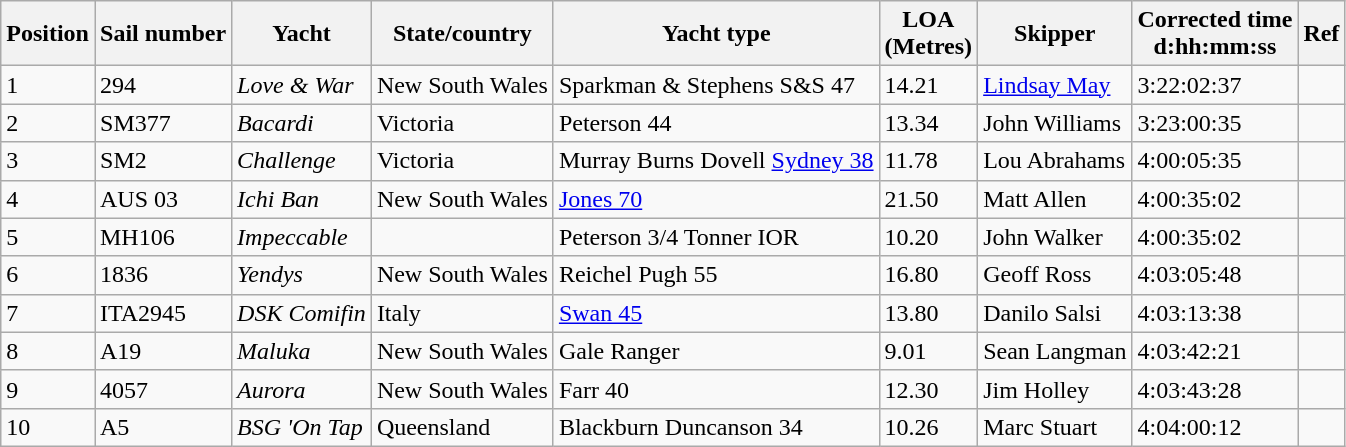<table class="wikitable">
<tr>
<th>Position</th>
<th>Sail number</th>
<th>Yacht</th>
<th>State/country</th>
<th>Yacht type</th>
<th>LOA <br>(Metres)</th>
<th>Skipper</th>
<th>Corrected time <br>d:hh:mm:ss</th>
<th>Ref</th>
</tr>
<tr>
<td>1</td>
<td>294</td>
<td><em>Love & War</em></td>
<td> New South Wales</td>
<td>Sparkman & Stephens S&S 47</td>
<td>14.21</td>
<td><a href='#'>Lindsay May</a></td>
<td>3:22:02:37</td>
<td></td>
</tr>
<tr>
<td>2</td>
<td>SM377</td>
<td><em>Bacardi</em></td>
<td> Victoria</td>
<td>Peterson 44</td>
<td>13.34</td>
<td>John Williams</td>
<td>3:23:00:35</td>
<td></td>
</tr>
<tr>
<td>3</td>
<td>SM2</td>
<td><em>Challenge</em></td>
<td> Victoria</td>
<td>Murray Burns Dovell <a href='#'>Sydney 38</a></td>
<td>11.78</td>
<td>Lou Abrahams</td>
<td>4:00:05:35</td>
<td></td>
</tr>
<tr>
<td>4</td>
<td>AUS 03</td>
<td><em>Ichi Ban</em></td>
<td> New South Wales</td>
<td><a href='#'>Jones 70</a></td>
<td>21.50</td>
<td>Matt Allen</td>
<td>4:00:35:02</td>
<td></td>
</tr>
<tr>
<td>5</td>
<td>MH106</td>
<td><em>Impeccable</em></td>
<td></td>
<td>Peterson 3/4 Tonner IOR</td>
<td>10.20</td>
<td>John Walker</td>
<td>4:00:35:02</td>
<td></td>
</tr>
<tr>
<td>6</td>
<td>1836</td>
<td><em>Yendys</em></td>
<td> New South Wales</td>
<td>Reichel Pugh 55</td>
<td>16.80</td>
<td>Geoff Ross</td>
<td>4:03:05:48</td>
<td></td>
</tr>
<tr>
<td>7</td>
<td>ITA2945</td>
<td><em>DSK Comifin</em></td>
<td> Italy</td>
<td><a href='#'>Swan 45</a></td>
<td>13.80</td>
<td>Danilo Salsi</td>
<td>4:03:13:38</td>
<td></td>
</tr>
<tr>
<td>8</td>
<td>A19</td>
<td><em>Maluka</em></td>
<td> New South Wales</td>
<td>Gale Ranger</td>
<td>9.01</td>
<td>Sean Langman</td>
<td>4:03:42:21</td>
<td></td>
</tr>
<tr>
<td>9</td>
<td>4057</td>
<td><em>Aurora</em></td>
<td> New South Wales</td>
<td>Farr 40</td>
<td>12.30</td>
<td>Jim Holley</td>
<td>4:03:43:28</td>
<td></td>
</tr>
<tr>
<td>10</td>
<td>A5</td>
<td><em>BSG 'On Tap<strong></td>
<td> Queensland</td>
<td>Blackburn Duncanson 34</td>
<td>10.26</td>
<td>Marc Stuart</td>
<td>4:04:00:12</td>
<td></td>
</tr>
</table>
